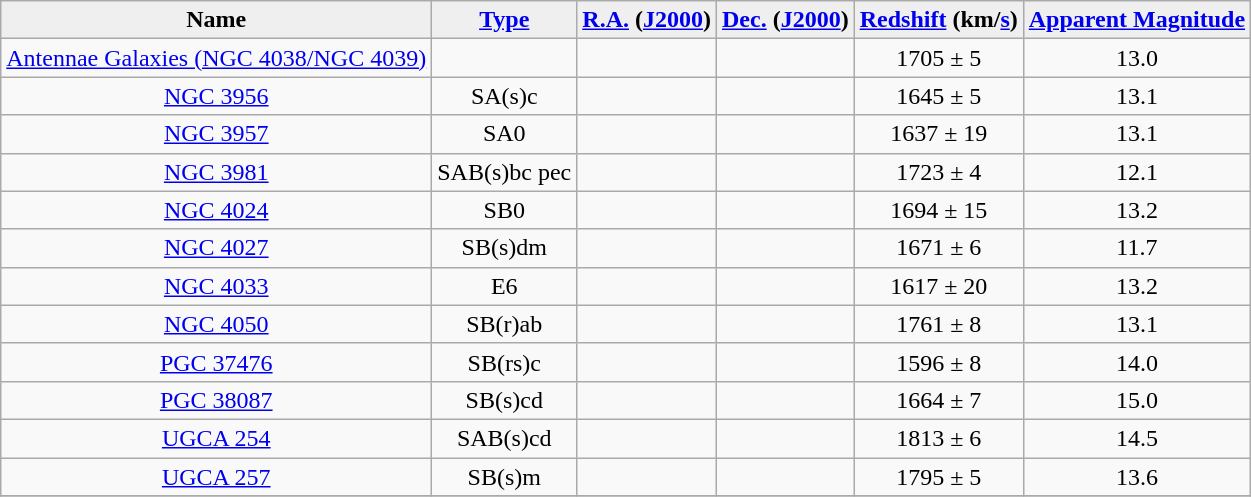<table class="wikitable" style="text-align:center;border-collapse:collapse;" cellpadding="2">
<tr>
<th style="background:#efefef;">Name</th>
<th style="background:#efefef;"><a href='#'>Type</a></th>
<th style="background:#efefef;"><a href='#'>R.A.</a> (<a href='#'>J2000</a>)</th>
<th style="background:#efefef;"><a href='#'>Dec.</a> (<a href='#'>J2000</a>)</th>
<th style="background:#efefef;"><a href='#'>Redshift</a> (km/<a href='#'>s</a>)</th>
<th style="background:#efefef;"><a href='#'>Apparent Magnitude</a></th>
</tr>
<tr>
<td><a href='#'>Antennae Galaxies (NGC 4038/NGC 4039)</a></td>
<td></td>
<td></td>
<td></td>
<td>1705 ± 5</td>
<td>13.0</td>
</tr>
<tr>
<td><a href='#'>NGC 3956</a></td>
<td>SA(s)c</td>
<td></td>
<td></td>
<td>1645 ± 5</td>
<td>13.1</td>
</tr>
<tr>
<td><a href='#'>NGC 3957</a></td>
<td>SA0</td>
<td></td>
<td></td>
<td>1637 ± 19</td>
<td>13.1</td>
</tr>
<tr>
<td><a href='#'>NGC 3981</a></td>
<td>SAB(s)bc pec</td>
<td></td>
<td></td>
<td>1723 ± 4</td>
<td>12.1</td>
</tr>
<tr>
<td><a href='#'>NGC 4024</a></td>
<td>SB0</td>
<td></td>
<td></td>
<td>1694 ± 15</td>
<td>13.2</td>
</tr>
<tr>
<td><a href='#'>NGC 4027</a></td>
<td>SB(s)dm</td>
<td></td>
<td></td>
<td>1671 ± 6</td>
<td>11.7</td>
</tr>
<tr>
<td><a href='#'>NGC 4033</a></td>
<td>E6</td>
<td></td>
<td></td>
<td>1617 ± 20</td>
<td>13.2</td>
</tr>
<tr>
<td><a href='#'>NGC 4050</a></td>
<td>SB(r)ab</td>
<td></td>
<td></td>
<td>1761 ± 8</td>
<td>13.1</td>
</tr>
<tr>
<td><a href='#'>PGC 37476</a></td>
<td>SB(rs)c</td>
<td></td>
<td></td>
<td>1596 ± 8</td>
<td>14.0</td>
</tr>
<tr>
<td><a href='#'>PGC 38087</a></td>
<td>SB(s)cd</td>
<td></td>
<td></td>
<td>1664 ± 7</td>
<td>15.0</td>
</tr>
<tr>
<td><a href='#'>UGCA 254</a></td>
<td>SAB(s)cd</td>
<td></td>
<td></td>
<td>1813 ± 6</td>
<td>14.5</td>
</tr>
<tr>
<td><a href='#'>UGCA 257</a></td>
<td>SB(s)m</td>
<td></td>
<td></td>
<td>1795 ± 5</td>
<td>13.6</td>
</tr>
<tr>
</tr>
</table>
